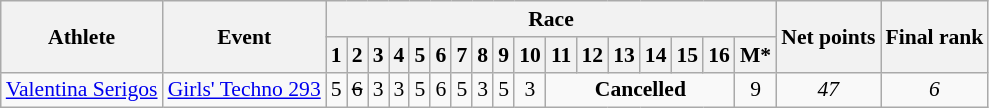<table class="wikitable" border="1" style="font-size:90%">
<tr>
<th rowspan=2>Athlete</th>
<th rowspan=2>Event</th>
<th colspan=17>Race</th>
<th rowspan=2>Net points</th>
<th rowspan=2>Final rank</th>
</tr>
<tr>
<th>1</th>
<th>2</th>
<th>3</th>
<th>4</th>
<th>5</th>
<th>6</th>
<th>7</th>
<th>8</th>
<th>9</th>
<th>10</th>
<th>11</th>
<th>12</th>
<th>13</th>
<th>14</th>
<th>15</th>
<th>16</th>
<th>M*</th>
</tr>
<tr>
<td><a href='#'>Valentina Serigos</a></td>
<td><a href='#'>Girls' Techno 293</a></td>
<td align="center">5</td>
<td align="center"><s>6</s></td>
<td align="center">3</td>
<td align="center">3</td>
<td align="center">5</td>
<td align="center">6</td>
<td align="center">5</td>
<td align="center">3</td>
<td align="center">5</td>
<td align="center">3</td>
<td colspan ="6" align="center"><strong>Cancelled</strong></td>
<td align="center">9</td>
<td align="center"><em>47</em></td>
<td align="center"><em>6</em></td>
</tr>
</table>
